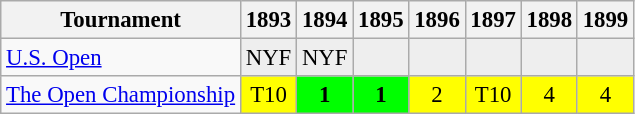<table class="wikitable" style="font-size:95%;text-align:center;">
<tr>
<th>Tournament</th>
<th>1893</th>
<th>1894</th>
<th>1895</th>
<th>1896</th>
<th>1897</th>
<th>1898</th>
<th>1899</th>
</tr>
<tr>
<td align=left><a href='#'>U.S. Open</a></td>
<td style="background:#eeeeee;">NYF</td>
<td style="background:#eeeeee;">NYF</td>
<td style="background:#eeeeee;"></td>
<td style="background:#eeeeee;"></td>
<td style="background:#eeeeee;"></td>
<td style="background:#eeeeee;"></td>
<td style="background:#eeeeee;"></td>
</tr>
<tr>
<td align=left><a href='#'>The Open Championship</a></td>
<td style="background:yellow;">T10</td>
<td style="background:lime;"><strong>1</strong></td>
<td style="background:lime;"><strong>1</strong></td>
<td style="background:yellow;">2</td>
<td style="background:yellow;">T10</td>
<td style="background:yellow;">4</td>
<td style="background:yellow;">4</td>
</tr>
</table>
